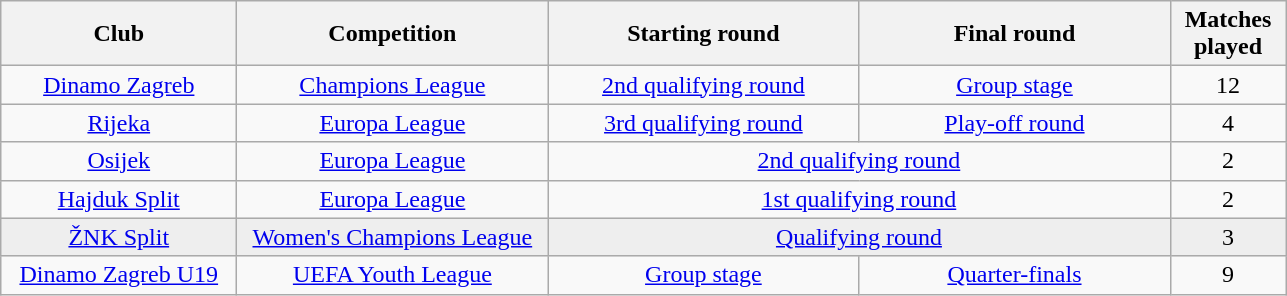<table class="wikitable" style="text-align: center">
<tr>
<th width=150>Club</th>
<th width=200>Competition</th>
<th width=200>Starting round</th>
<th width=200>Final round</th>
<th width=70>Matches played</th>
</tr>
<tr>
<td><a href='#'>Dinamo Zagreb</a></td>
<td><a href='#'>Champions League</a></td>
<td><a href='#'>2nd qualifying round</a></td>
<td><a href='#'>Group stage</a></td>
<td>12</td>
</tr>
<tr>
<td><a href='#'>Rijeka</a></td>
<td><a href='#'>Europa League</a></td>
<td><a href='#'>3rd qualifying round</a></td>
<td><a href='#'>Play-off round</a></td>
<td>4</td>
</tr>
<tr>
<td><a href='#'>Osijek</a></td>
<td><a href='#'>Europa League</a></td>
<td colspan=2><a href='#'>2nd qualifying round</a></td>
<td>2</td>
</tr>
<tr>
<td><a href='#'>Hajduk Split</a></td>
<td><a href='#'>Europa League</a></td>
<td colspan=2><a href='#'>1st qualifying round</a></td>
<td>2</td>
</tr>
<tr bgcolor=#EEEEEE>
<td><a href='#'>ŽNK Split</a></td>
<td><a href='#'>Women's Champions League</a></td>
<td colspan=2><a href='#'>Qualifying round</a></td>
<td>3</td>
</tr>
<tr>
<td><a href='#'>Dinamo Zagreb U19</a></td>
<td><a href='#'>UEFA Youth League</a></td>
<td><a href='#'>Group stage</a></td>
<td><a href='#'>Quarter-finals</a></td>
<td>9</td>
</tr>
</table>
